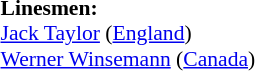<table width=50% style="font-size: 90%">
<tr>
<td><br><strong>Linesmen:</strong>
<br><a href='#'>Jack Taylor</a> (<a href='#'>England</a>)
<br><a href='#'>Werner Winsemann</a> (<a href='#'>Canada</a>)</td>
</tr>
</table>
